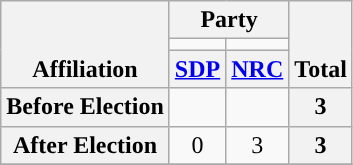<table class=wikitable style="text-align:center">
<tr style="vertical-align:bottom;">
<th rowspan=3>Affiliation</th>
<th colspan=2>Party</th>
<th rowspan=3>Total</th>
</tr>
<tr>
<td style="background-color:"></td>
<td style="background-color:"></td>
</tr>
<tr>
<th><a href='#'>SDP</a></th>
<th><a href='#'>NRC</a></th>
</tr>
<tr>
<th>Before Election</th>
<td></td>
<td></td>
<th>3</th>
</tr>
<tr>
<th>After Election</th>
<td>0</td>
<td>3</td>
<th>3</th>
</tr>
<tr>
</tr>
</table>
